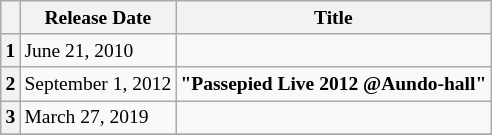<table class="wikitable" style="font-size:small">
<tr>
<th></th>
<th>Release Date</th>
<th>Title</th>
</tr>
<tr>
<th>1</th>
<td>June 21, 2010</td>
<td><strong></strong></td>
</tr>
<tr>
<th>2</th>
<td>September 1, 2012</td>
<td><strong>"Passepied Live 2012 @Aundo-hall"</strong></td>
</tr>
<tr>
<th>3</th>
<td>March 27, 2019</td>
<td><strong></strong></td>
</tr>
<tr>
</tr>
</table>
